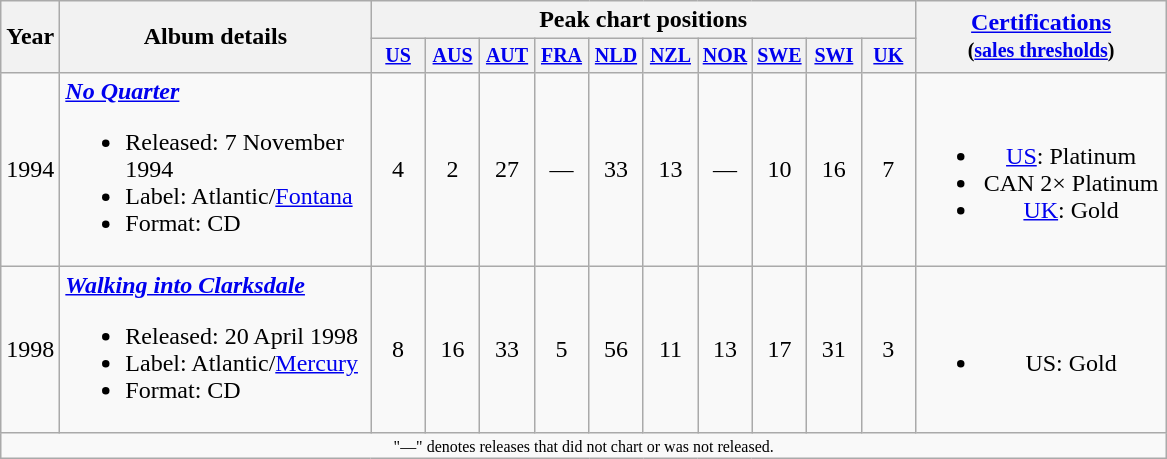<table class="wikitable" style="text-align:center;">
<tr>
<th rowspan="2" style="width:30px;">Year</th>
<th rowspan="2" style="width:200px;">Album details</th>
<th colspan=10>Peak chart positions</th>
<th rowspan="2" style="width:160px;"><a href='#'>Certifications</a><br><small>(<a href='#'>sales thresholds</a>)</small></th>
</tr>
<tr style="font-size:smaller;">
<th width="30"><a href='#'>US</a><br></th>
<th width="30"><a href='#'>AUS</a><br></th>
<th width="30"><a href='#'>AUT</a><br></th>
<th width="30"><a href='#'>FRA</a><br></th>
<th width="30"><a href='#'>NLD</a><br></th>
<th width="30"><a href='#'>NZL</a><br></th>
<th width="30"><a href='#'>NOR</a><br></th>
<th width="30"><a href='#'>SWE</a><br></th>
<th width="30"><a href='#'>SWI</a><br></th>
<th width="30"><a href='#'>UK</a><br></th>
</tr>
<tr>
<td style="text-align:left;">1994</td>
<td style="text-align:left;"><strong><em><a href='#'>No Quarter</a></em></strong><br><ul><li>Released: 7 November 1994</li><li>Label: Atlantic/<a href='#'>Fontana</a></li><li>Format: CD</li></ul></td>
<td>4</td>
<td>2</td>
<td>27</td>
<td>—</td>
<td>33</td>
<td>13</td>
<td>—</td>
<td>10</td>
<td>16</td>
<td>7</td>
<td><br><ul><li><a href='#'>US</a>: Platinum</li><li>CAN 2× Platinum</li><li><a href='#'>UK</a>: Gold</li></ul></td>
</tr>
<tr>
<td style="text-align:left;">1998</td>
<td style="text-align:left;"><strong><em><a href='#'>Walking into Clarksdale</a></em></strong><br><ul><li>Released: 20 April 1998</li><li>Label: Atlantic/<a href='#'>Mercury</a></li><li>Format: CD</li></ul></td>
<td>8</td>
<td>16</td>
<td>33</td>
<td>5</td>
<td>56</td>
<td>11</td>
<td>13</td>
<td>17</td>
<td>31</td>
<td>3</td>
<td><br><ul><li>US: Gold</li></ul></td>
</tr>
<tr>
<td colspan="23" style="font-size:8pt;">"—" denotes releases that did not chart or was not released.</td>
</tr>
</table>
